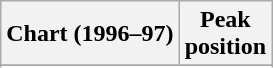<table class="wikitable sortable plainrowheaders">
<tr>
<th>Chart (1996–97)</th>
<th>Peak<br>position</th>
</tr>
<tr>
</tr>
<tr>
</tr>
</table>
